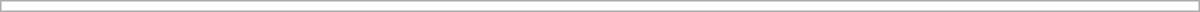<table class="collapsible" style="border:1px #aaa solid; width:50em; margin:0.2em auto">
<tr>
<td></td>
</tr>
</table>
